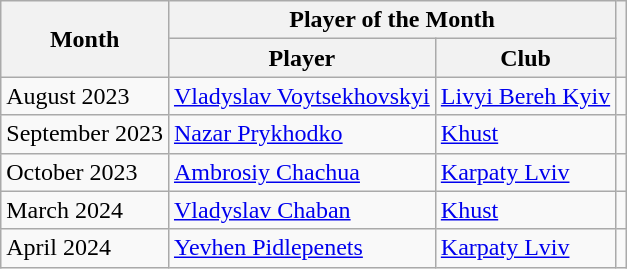<table class="wikitable">
<tr>
<th rowspan="2">Month</th>
<th colspan="2">Player of the Month</th>
<th rowspan="2"></th>
</tr>
<tr>
<th>Player</th>
<th>Club</th>
</tr>
<tr>
<td>August 2023</td>
<td> <a href='#'>Vladyslav Voytsekhovskyi</a></td>
<td><a href='#'>Livyi Bereh Kyiv</a></td>
<td align=center></td>
</tr>
<tr>
<td>September 2023</td>
<td> <a href='#'>Nazar Prykhodko</a></td>
<td><a href='#'>Khust</a></td>
<td align=center></td>
</tr>
<tr>
<td>October 2023</td>
<td> <a href='#'>Ambrosiy Chachua</a></td>
<td><a href='#'>Karpaty Lviv</a></td>
<td align=center></td>
</tr>
<tr>
<td>March 2024</td>
<td> <a href='#'>Vladyslav Chaban</a></td>
<td><a href='#'>Khust</a></td>
<td align=center></td>
</tr>
<tr>
<td>April 2024</td>
<td> <a href='#'>Yevhen Pidlepenets</a></td>
<td><a href='#'>Karpaty Lviv</a></td>
<td align=center></td>
</tr>
</table>
